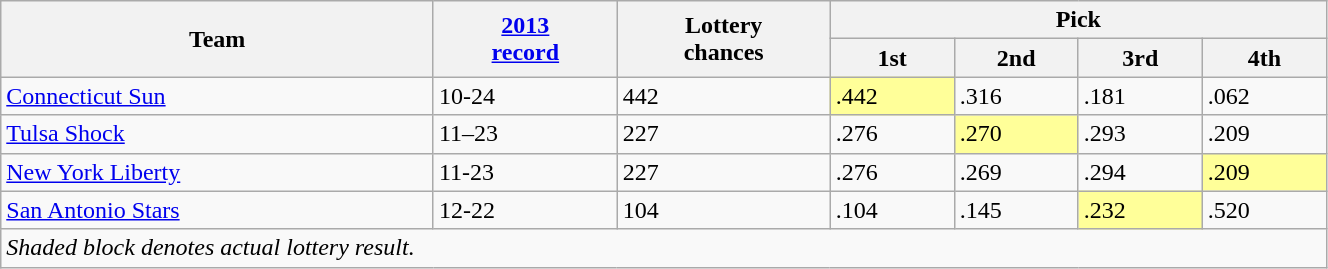<table class="wikitable" style="width:70%">
<tr>
<th rowspan="2">Team</th>
<th rowspan="2"><a href='#'>2013<br>record</a></th>
<th rowspan="2">Lottery<br>chances</th>
<th colspan="5">Pick</th>
</tr>
<tr>
<th>1st</th>
<th>2nd</th>
<th>3rd</th>
<th>4th</th>
</tr>
<tr>
<td><a href='#'>Connecticut Sun</a></td>
<td>10-24</td>
<td>442</td>
<td bgcolor="#FFFF99">.442</td>
<td>.316</td>
<td>.181</td>
<td>.062</td>
</tr>
<tr>
<td><a href='#'>Tulsa Shock</a></td>
<td>11–23</td>
<td>227</td>
<td>.276</td>
<td bgcolor="#FFFF99">.270</td>
<td>.293</td>
<td>.209</td>
</tr>
<tr>
<td><a href='#'>New York Liberty</a></td>
<td>11-23</td>
<td>227</td>
<td>.276</td>
<td>.269</td>
<td>.294</td>
<td bgcolor="#FFFF99">.209</td>
</tr>
<tr>
<td><a href='#'>San Antonio Stars</a></td>
<td>12-22</td>
<td>104</td>
<td>.104</td>
<td>.145</td>
<td bgcolor="#FFFF99">.232</td>
<td>.520</td>
</tr>
<tr>
<td colspan="8" align="left"><em>Shaded block denotes actual lottery result.</em></td>
</tr>
</table>
